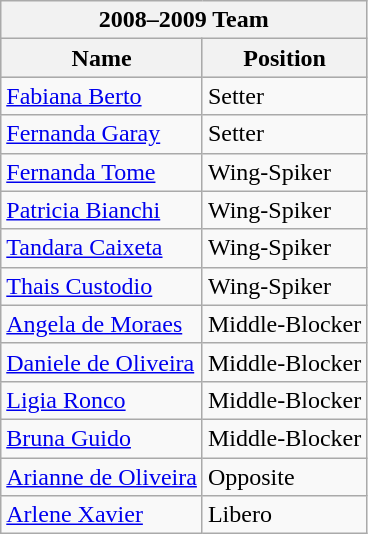<table class="wikitable collapsible collapsed">
<tr>
<th colspan=6><strong>2008–2009 Team</strong></th>
</tr>
<tr bgcolor="#CCCCCC">
<th>Name</th>
<th>Position</th>
</tr>
<tr>
<td><a href='#'>Fabiana Berto</a></td>
<td>Setter</td>
</tr>
<tr>
<td><a href='#'>Fernanda Garay</a></td>
<td>Setter</td>
</tr>
<tr>
<td><a href='#'>Fernanda Tome</a></td>
<td>Wing-Spiker</td>
</tr>
<tr>
<td><a href='#'>Patricia Bianchi</a></td>
<td>Wing-Spiker</td>
</tr>
<tr>
<td><a href='#'>Tandara Caixeta</a></td>
<td>Wing-Spiker</td>
</tr>
<tr>
<td><a href='#'>Thais Custodio</a></td>
<td>Wing-Spiker</td>
</tr>
<tr>
<td><a href='#'>Angela de Moraes</a></td>
<td>Middle-Blocker</td>
</tr>
<tr>
<td><a href='#'>Daniele de Oliveira</a></td>
<td>Middle-Blocker</td>
</tr>
<tr>
<td><a href='#'>Ligia Ronco</a></td>
<td>Middle-Blocker</td>
</tr>
<tr>
<td><a href='#'>Bruna Guido</a></td>
<td>Middle-Blocker</td>
</tr>
<tr>
<td><a href='#'>Arianne de Oliveira</a></td>
<td>Opposite</td>
</tr>
<tr>
<td><a href='#'>Arlene Xavier</a></td>
<td>Libero</td>
</tr>
</table>
